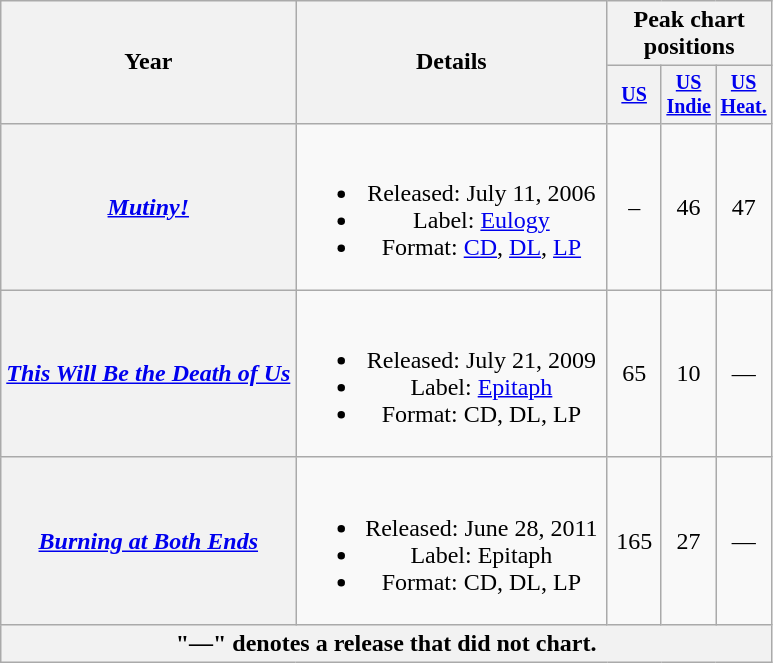<table class="wikitable plainrowheaders" style="text-align:center;">
<tr>
<th rowspan="2">Year</th>
<th rowspan="2" width="200">Details</th>
<th colspan="3">Peak chart positions</th>
</tr>
<tr style="font-size:smaller;">
<th width="30"><a href='#'>US</a></th>
<th width="30"><a href='#'>US Indie</a><br></th>
<th width="30"><a href='#'>US Heat.</a><br></th>
</tr>
<tr>
<th scope="row"><em><a href='#'>Mutiny!</a></em></th>
<td><br><ul><li>Released: July 11, 2006</li><li>Label: <a href='#'>Eulogy</a></li><li>Format: <a href='#'>CD</a>, <a href='#'>DL</a>, <a href='#'>LP</a></li></ul></td>
<td>–</td>
<td>46</td>
<td>47</td>
</tr>
<tr>
<th scope="row"><em><a href='#'>This Will Be the Death of Us</a></em></th>
<td><br><ul><li>Released: July 21, 2009</li><li>Label: <a href='#'>Epitaph</a></li><li>Format: CD, DL, LP</li></ul></td>
<td>65</td>
<td>10</td>
<td>—</td>
</tr>
<tr>
<th scope="row"><em><a href='#'>Burning at Both Ends</a></em></th>
<td><br><ul><li>Released: June 28, 2011</li><li>Label: Epitaph</li><li>Format: CD, DL, LP</li></ul></td>
<td>165</td>
<td>27</td>
<td>—</td>
</tr>
<tr>
<th colspan="10">"—" denotes a release that did not chart.</th>
</tr>
</table>
